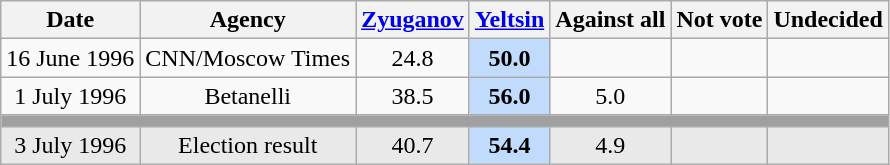<table class=wikitable style=text-align:center>
<tr>
<th>Date</th>
<th>Agency</th>
<th><a href='#'>Zyuganov</a></th>
<th><a href='#'>Yeltsin</a></th>
<th>Against all</th>
<th>Not vote</th>
<th>Undecided</th>
</tr>
<tr>
<td>16 June 1996</td>
<td>CNN/Moscow Times</td>
<td>24.8</td>
<td style="background:#C0DBFC"><strong>50.0</strong></td>
<td></td>
<td></td>
<td></td>
</tr>
<tr>
<td>1 July 1996</td>
<td>Betanelli</td>
<td>38.5</td>
<td style="background:#C0DBFC"><strong>56.0</strong></td>
<td>5.0</td>
<td></td>
<td></td>
</tr>
<tr>
<th colspan="7" style="background:#A0A0A0"></th>
</tr>
<tr style="background-color:#E9E9E9;">
<td>3 July 1996</td>
<td>Election result</td>
<td>40.7</td>
<td style="background:#C0DBFC"><strong>54.4</strong></td>
<td>4.9</td>
<td></td>
<td></td>
</tr>
</table>
